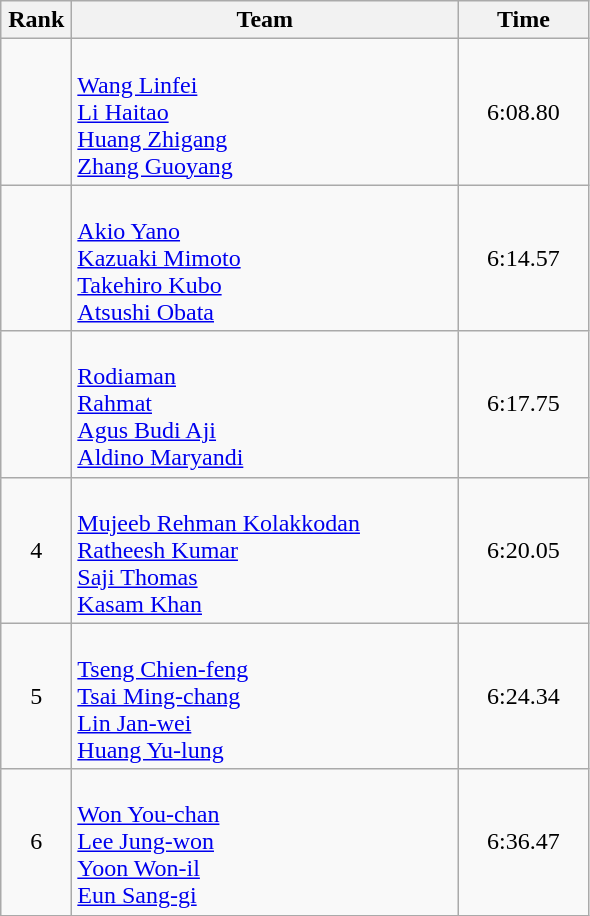<table class=wikitable style="text-align:center">
<tr>
<th width=40>Rank</th>
<th width=250>Team</th>
<th width=80>Time</th>
</tr>
<tr>
<td></td>
<td align=left><br><a href='#'>Wang Linfei</a><br><a href='#'>Li Haitao</a><br><a href='#'>Huang Zhigang</a><br><a href='#'>Zhang Guoyang</a></td>
<td>6:08.80</td>
</tr>
<tr>
<td></td>
<td align=left><br><a href='#'>Akio Yano</a><br><a href='#'>Kazuaki Mimoto</a><br><a href='#'>Takehiro Kubo</a><br><a href='#'>Atsushi Obata</a></td>
<td>6:14.57</td>
</tr>
<tr>
<td></td>
<td align=left><br><a href='#'>Rodiaman</a><br><a href='#'>Rahmat</a><br><a href='#'>Agus Budi Aji</a><br><a href='#'>Aldino Maryandi</a></td>
<td>6:17.75</td>
</tr>
<tr>
<td>4</td>
<td align=left><br><a href='#'>Mujeeb Rehman Kolakkodan</a><br><a href='#'>Ratheesh Kumar</a><br><a href='#'>Saji Thomas</a><br><a href='#'>Kasam Khan</a></td>
<td>6:20.05</td>
</tr>
<tr>
<td>5</td>
<td align=left><br><a href='#'>Tseng Chien-feng</a><br><a href='#'>Tsai Ming-chang</a><br><a href='#'>Lin Jan-wei</a><br><a href='#'>Huang Yu-lung</a></td>
<td>6:24.34</td>
</tr>
<tr>
<td>6</td>
<td align=left><br><a href='#'>Won You-chan</a><br><a href='#'>Lee Jung-won</a><br><a href='#'>Yoon Won-il</a><br><a href='#'>Eun Sang-gi</a></td>
<td>6:36.47</td>
</tr>
</table>
